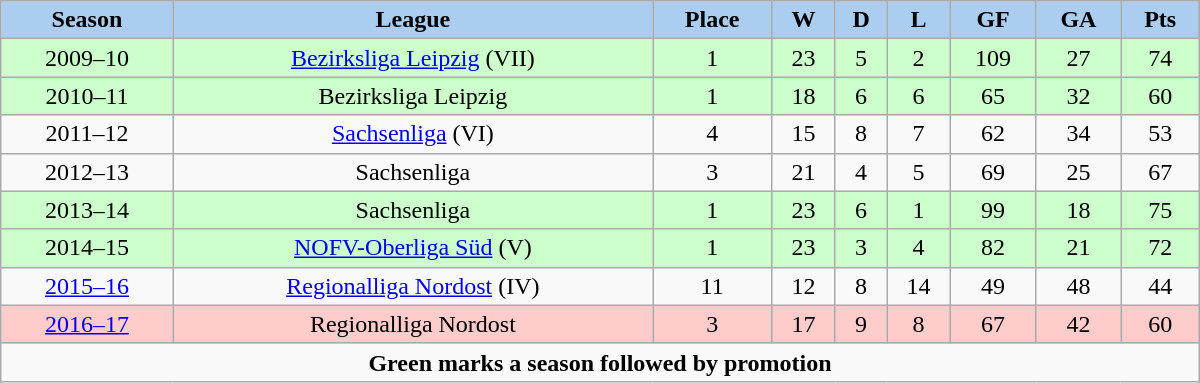<table class="wikitable" width="800px">
<tr>
<th style="background:#ABCDEF;">Season</th>
<th style="background:#ABCDEF;">League</th>
<th style="background:#ABCDEF;">Place</th>
<th style="background:#ABCDEF;">W</th>
<th style="background:#ABCDEF;">D</th>
<th style="background:#ABCDEF;">L</th>
<th style="background:#ABCDEF;">GF</th>
<th style="background:#ABCDEF;">GA</th>
<th style="background:#ABCDEF;">Pts</th>
</tr>
<tr align="center" style="background:#ccffcc;">
<td>2009–10</td>
<td><a href='#'>Bezirksliga Leipzig</a> (VII)</td>
<td>1</td>
<td>23</td>
<td>5</td>
<td>2</td>
<td>109</td>
<td>27</td>
<td>74</td>
</tr>
<tr align="center" style="background:#ccffcc;">
<td>2010–11</td>
<td>Bezirksliga Leipzig</td>
<td>1</td>
<td>18</td>
<td>6</td>
<td>6</td>
<td>65</td>
<td>32</td>
<td>60</td>
</tr>
<tr align="center">
<td>2011–12</td>
<td><a href='#'>Sachsenliga</a> (VI)</td>
<td>4</td>
<td>15</td>
<td>8</td>
<td>7</td>
<td>62</td>
<td>34</td>
<td>53</td>
</tr>
<tr align="center">
<td>2012–13</td>
<td>Sachsenliga</td>
<td>3</td>
<td>21</td>
<td>4</td>
<td>5</td>
<td>69</td>
<td>25</td>
<td>67</td>
</tr>
<tr align="center" style="background:#ccffcc;">
<td>2013–14</td>
<td>Sachsenliga</td>
<td>1</td>
<td>23</td>
<td>6</td>
<td>1</td>
<td>99</td>
<td>18</td>
<td>75</td>
</tr>
<tr align="center" style="background:#ccffcc;">
<td>2014–15</td>
<td><a href='#'>NOFV-Oberliga Süd</a> (V)</td>
<td>1</td>
<td>23</td>
<td>3</td>
<td>4</td>
<td>82</td>
<td>21</td>
<td>72</td>
</tr>
<tr align="center">
<td><a href='#'>2015–16</a></td>
<td><a href='#'>Regionalliga Nordost</a> (IV)</td>
<td>11</td>
<td>12</td>
<td>8</td>
<td>14</td>
<td>49</td>
<td>48</td>
<td>44</td>
</tr>
<tr align="center" style="background:#ffcccc;">
<td><a href='#'>2016–17</a></td>
<td>Regionalliga Nordost</td>
<td>3</td>
<td>17</td>
<td>9</td>
<td>8</td>
<td>67</td>
<td>42</td>
<td>60</td>
</tr>
<tr>
<td colspan="12" align="center"><strong>Green marks a season followed by promotion</strong></td>
</tr>
</table>
